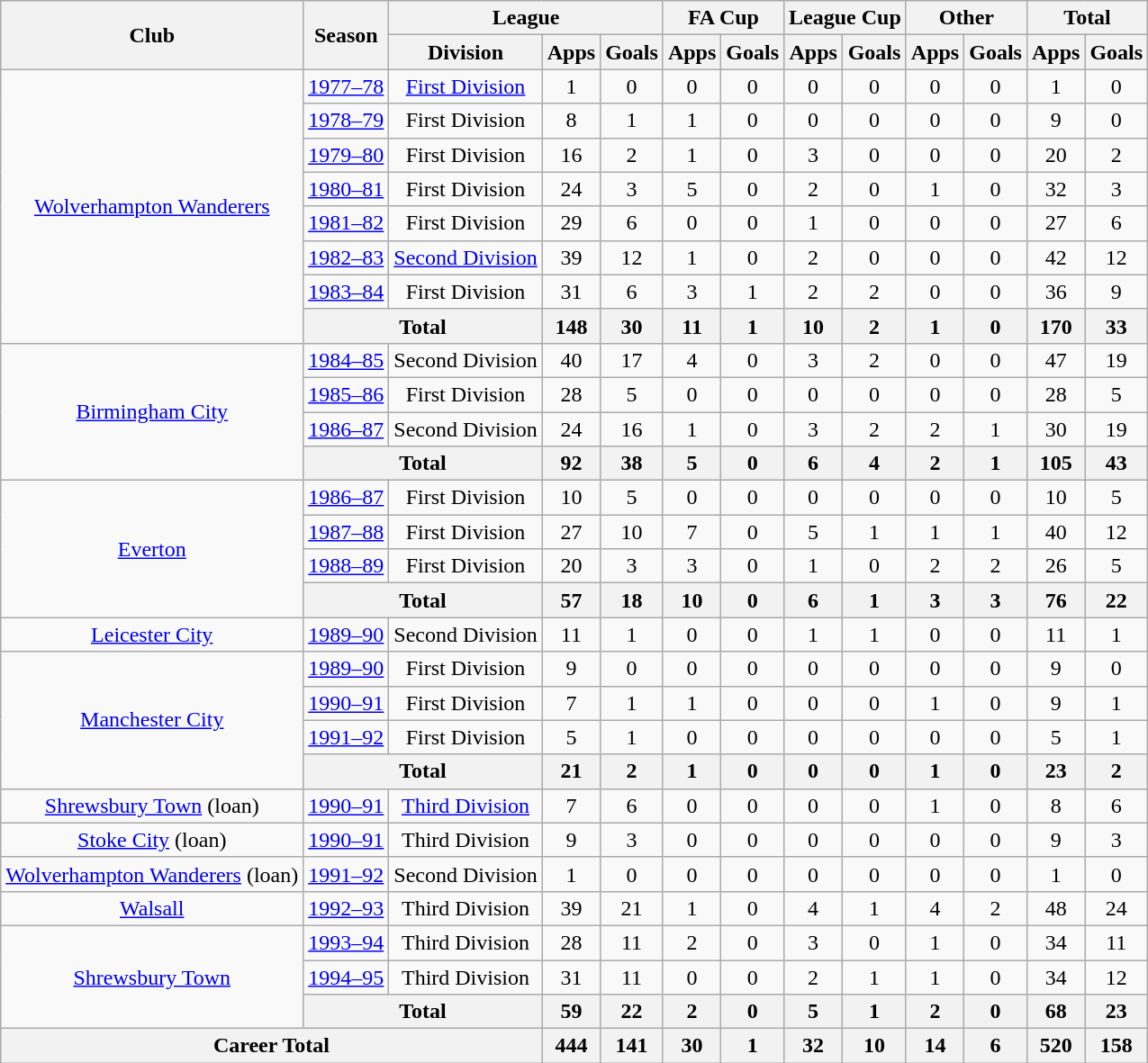<table class="wikitable" style="text-align: center;">
<tr>
<th rowspan="2">Club</th>
<th rowspan="2">Season</th>
<th colspan="3">League</th>
<th colspan="2">FA Cup</th>
<th colspan="2">League Cup</th>
<th colspan="2">Other</th>
<th colspan="2">Total</th>
</tr>
<tr>
<th>Division</th>
<th>Apps</th>
<th>Goals</th>
<th>Apps</th>
<th>Goals</th>
<th>Apps</th>
<th>Goals</th>
<th>Apps</th>
<th>Goals</th>
<th>Apps</th>
<th>Goals</th>
</tr>
<tr>
<td rowspan="8"><a href='#'>Wolverhampton Wanderers</a></td>
<td><a href='#'>1977–78</a></td>
<td><a href='#'>First Division</a></td>
<td>1</td>
<td>0</td>
<td>0</td>
<td>0</td>
<td>0</td>
<td>0</td>
<td>0</td>
<td>0</td>
<td>1</td>
<td>0</td>
</tr>
<tr>
<td><a href='#'>1978–79</a></td>
<td>First Division</td>
<td>8</td>
<td>1</td>
<td>1</td>
<td>0</td>
<td>0</td>
<td>0</td>
<td>0</td>
<td>0</td>
<td>9</td>
<td>0</td>
</tr>
<tr>
<td><a href='#'>1979–80</a></td>
<td>First Division</td>
<td>16</td>
<td>2</td>
<td>1</td>
<td>0</td>
<td>3</td>
<td>0</td>
<td>0</td>
<td>0</td>
<td>20</td>
<td>2</td>
</tr>
<tr>
<td><a href='#'>1980–81</a></td>
<td>First Division</td>
<td>24</td>
<td>3</td>
<td>5</td>
<td>0</td>
<td>2</td>
<td>0</td>
<td>1</td>
<td>0</td>
<td>32</td>
<td>3</td>
</tr>
<tr>
<td><a href='#'>1981–82</a></td>
<td>First Division</td>
<td>29</td>
<td>6</td>
<td>0</td>
<td>0</td>
<td>1</td>
<td>0</td>
<td>0</td>
<td>0</td>
<td>27</td>
<td>6</td>
</tr>
<tr>
<td><a href='#'>1982–83</a></td>
<td><a href='#'>Second Division</a></td>
<td>39</td>
<td>12</td>
<td>1</td>
<td>0</td>
<td>2</td>
<td>0</td>
<td>0</td>
<td>0</td>
<td>42</td>
<td>12</td>
</tr>
<tr>
<td><a href='#'>1983–84</a></td>
<td>First Division</td>
<td>31</td>
<td>6</td>
<td>3</td>
<td>1</td>
<td>2</td>
<td>2</td>
<td>0</td>
<td>0</td>
<td>36</td>
<td>9</td>
</tr>
<tr>
<th colspan="2">Total</th>
<th>148</th>
<th>30</th>
<th>11</th>
<th>1</th>
<th>10</th>
<th>2</th>
<th>1</th>
<th>0</th>
<th>170</th>
<th>33</th>
</tr>
<tr>
<td rowspan="4"><a href='#'>Birmingham City</a></td>
<td><a href='#'>1984–85</a></td>
<td>Second Division</td>
<td>40</td>
<td>17</td>
<td>4</td>
<td>0</td>
<td>3</td>
<td>2</td>
<td>0</td>
<td>0</td>
<td>47</td>
<td>19</td>
</tr>
<tr>
<td><a href='#'>1985–86</a></td>
<td>First Division</td>
<td>28</td>
<td>5</td>
<td>0</td>
<td>0</td>
<td>0</td>
<td>0</td>
<td>0</td>
<td>0</td>
<td>28</td>
<td>5</td>
</tr>
<tr>
<td><a href='#'>1986–87</a></td>
<td>Second Division</td>
<td>24</td>
<td>16</td>
<td>1</td>
<td>0</td>
<td>3</td>
<td>2</td>
<td>2</td>
<td>1</td>
<td>30</td>
<td>19</td>
</tr>
<tr>
<th colspan="2">Total</th>
<th>92</th>
<th>38</th>
<th>5</th>
<th>0</th>
<th>6</th>
<th>4</th>
<th>2</th>
<th>1</th>
<th>105</th>
<th>43</th>
</tr>
<tr>
<td rowspan="4"><a href='#'>Everton</a></td>
<td><a href='#'>1986–87</a></td>
<td>First Division</td>
<td>10</td>
<td>5</td>
<td>0</td>
<td>0</td>
<td>0</td>
<td>0</td>
<td>0</td>
<td>0</td>
<td>10</td>
<td>5</td>
</tr>
<tr>
<td><a href='#'>1987–88</a></td>
<td>First Division</td>
<td>27</td>
<td>10</td>
<td>7</td>
<td>0</td>
<td>5</td>
<td>1</td>
<td>1</td>
<td>1</td>
<td>40</td>
<td>12</td>
</tr>
<tr>
<td><a href='#'>1988–89</a></td>
<td>First Division</td>
<td>20</td>
<td>3</td>
<td>3</td>
<td>0</td>
<td>1</td>
<td>0</td>
<td>2</td>
<td>2</td>
<td>26</td>
<td>5</td>
</tr>
<tr>
<th colspan="2">Total</th>
<th>57</th>
<th>18</th>
<th>10</th>
<th>0</th>
<th>6</th>
<th>1</th>
<th>3</th>
<th>3</th>
<th>76</th>
<th>22</th>
</tr>
<tr>
<td><a href='#'>Leicester City</a></td>
<td><a href='#'>1989–90</a></td>
<td>Second Division</td>
<td>11</td>
<td>1</td>
<td>0</td>
<td>0</td>
<td>1</td>
<td>1</td>
<td>0</td>
<td>0</td>
<td>11</td>
<td>1</td>
</tr>
<tr>
<td rowspan="4"><a href='#'>Manchester City</a></td>
<td><a href='#'>1989–90</a></td>
<td>First Division</td>
<td>9</td>
<td>0</td>
<td>0</td>
<td>0</td>
<td>0</td>
<td>0</td>
<td>0</td>
<td>0</td>
<td>9</td>
<td>0</td>
</tr>
<tr>
<td><a href='#'>1990–91</a></td>
<td>First Division</td>
<td>7</td>
<td>1</td>
<td>1</td>
<td>0</td>
<td>0</td>
<td>0</td>
<td>1</td>
<td>0</td>
<td>9</td>
<td>1</td>
</tr>
<tr>
<td><a href='#'>1991–92</a></td>
<td>First Division</td>
<td>5</td>
<td>1</td>
<td>0</td>
<td>0</td>
<td>0</td>
<td>0</td>
<td>0</td>
<td>0</td>
<td>5</td>
<td>1</td>
</tr>
<tr>
<th colspan="2">Total</th>
<th>21</th>
<th>2</th>
<th>1</th>
<th>0</th>
<th>0</th>
<th>0</th>
<th>1</th>
<th>0</th>
<th>23</th>
<th>2</th>
</tr>
<tr>
<td><a href='#'>Shrewsbury Town</a> (loan)</td>
<td><a href='#'>1990–91</a></td>
<td><a href='#'>Third Division</a></td>
<td>7</td>
<td>6</td>
<td>0</td>
<td>0</td>
<td>0</td>
<td>0</td>
<td>1</td>
<td>0</td>
<td>8</td>
<td>6</td>
</tr>
<tr>
<td><a href='#'>Stoke City</a> (loan)</td>
<td><a href='#'>1990–91</a></td>
<td>Third Division</td>
<td>9</td>
<td>3</td>
<td>0</td>
<td>0</td>
<td>0</td>
<td>0</td>
<td>0</td>
<td>0</td>
<td>9</td>
<td>3</td>
</tr>
<tr>
<td><a href='#'>Wolverhampton Wanderers</a> (loan)</td>
<td><a href='#'>1991–92</a></td>
<td>Second Division</td>
<td>1</td>
<td>0</td>
<td>0</td>
<td>0</td>
<td>0</td>
<td>0</td>
<td>0</td>
<td>0</td>
<td>1</td>
<td>0</td>
</tr>
<tr>
<td><a href='#'>Walsall</a></td>
<td><a href='#'>1992–93</a></td>
<td>Third Division</td>
<td>39</td>
<td>21</td>
<td>1</td>
<td>0</td>
<td>4</td>
<td>1</td>
<td>4</td>
<td>2</td>
<td>48</td>
<td>24</td>
</tr>
<tr>
<td rowspan="3"><a href='#'>Shrewsbury Town</a></td>
<td><a href='#'>1993–94</a></td>
<td>Third Division</td>
<td>28</td>
<td>11</td>
<td>2</td>
<td>0</td>
<td>3</td>
<td>0</td>
<td>1</td>
<td>0</td>
<td>34</td>
<td>11</td>
</tr>
<tr>
<td><a href='#'>1994–95</a></td>
<td>Third Division</td>
<td>31</td>
<td>11</td>
<td>0</td>
<td>0</td>
<td>2</td>
<td>1</td>
<td>1</td>
<td>0</td>
<td>34</td>
<td>12</td>
</tr>
<tr>
<th colspan="2">Total</th>
<th>59</th>
<th>22</th>
<th>2</th>
<th>0</th>
<th>5</th>
<th>1</th>
<th>2</th>
<th>0</th>
<th>68</th>
<th>23</th>
</tr>
<tr>
<th colspan="3">Career Total</th>
<th>444</th>
<th>141</th>
<th>30</th>
<th>1</th>
<th>32</th>
<th>10</th>
<th>14</th>
<th>6</th>
<th>520</th>
<th>158</th>
</tr>
</table>
